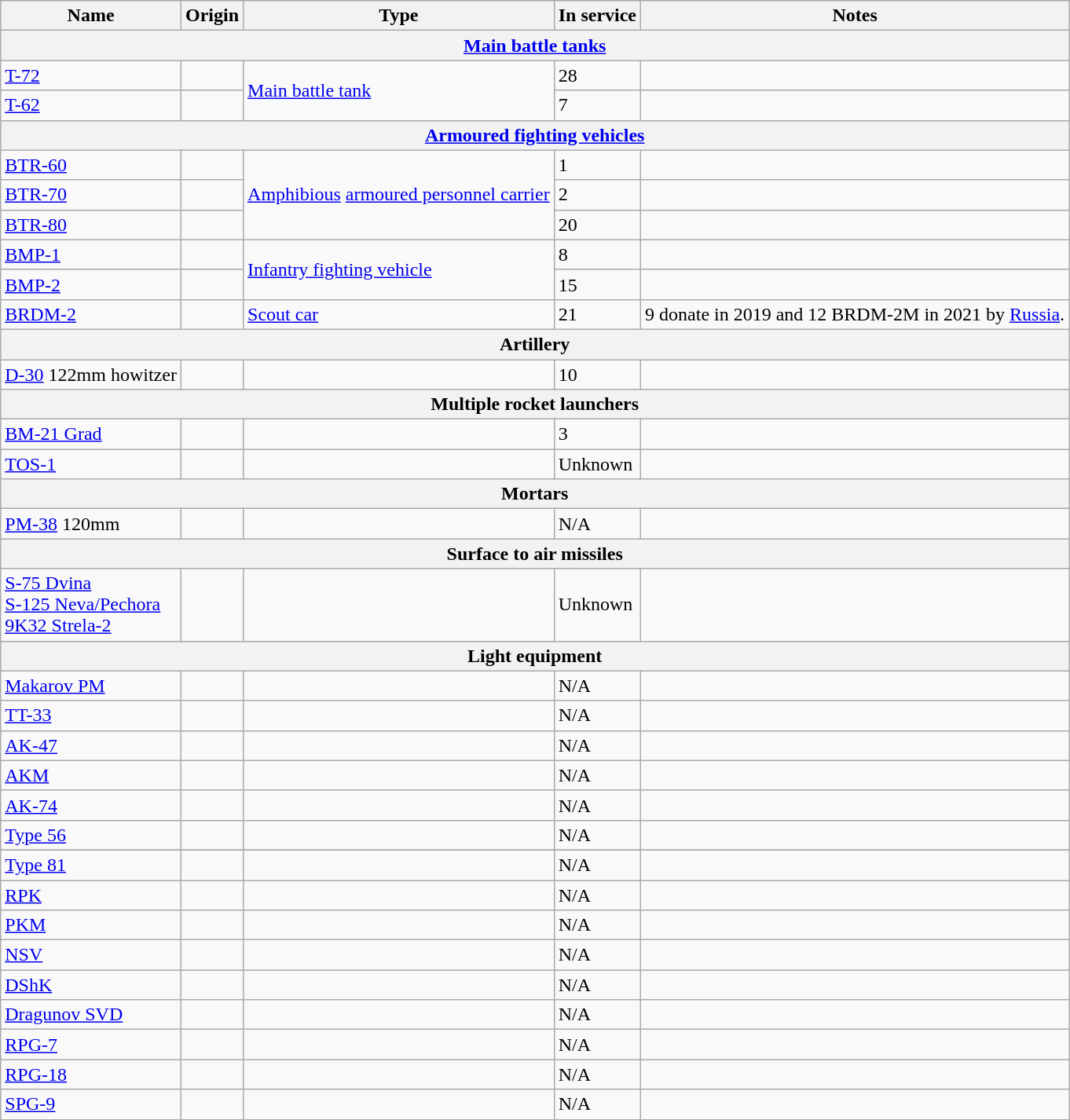<table class="wikitable">
<tr>
<th style="text-align:center;">Name</th>
<th style="text-align: center;">Origin</th>
<th style="text-align:l center;">Type</th>
<th style="text-align:l center;">In service</th>
<th style="text-align: center;">Notes</th>
</tr>
<tr>
<th colspan="5"><a href='#'>Main battle tanks</a></th>
</tr>
<tr>
<td><a href='#'>T-72</a></td>
<td></td>
<td rowspan="2"><a href='#'>Main battle tank</a></td>
<td>28</td>
<td></td>
</tr>
<tr>
<td><a href='#'>T-62</a></td>
<td></td>
<td>7</td>
<td></td>
</tr>
<tr>
<th colspan="5"><a href='#'>Armoured fighting vehicles</a></th>
</tr>
<tr>
<td><a href='#'>BTR-60</a></td>
<td></td>
<td rowspan="3"><a href='#'>Amphibious</a> <a href='#'>armoured personnel carrier</a></td>
<td>1</td>
<td></td>
</tr>
<tr>
<td><a href='#'>BTR-70</a></td>
<td></td>
<td>2</td>
<td></td>
</tr>
<tr>
<td><a href='#'>BTR-80</a></td>
<td></td>
<td>20</td>
<td></td>
</tr>
<tr>
<td><a href='#'>BMP-1</a></td>
<td></td>
<td rowspan="2"><a href='#'>Infantry fighting vehicle</a></td>
<td>8</td>
<td></td>
</tr>
<tr>
<td><a href='#'>BMP-2</a></td>
<td></td>
<td>15</td>
<td></td>
</tr>
<tr>
<td><a href='#'>BRDM-2</a></td>
<td></td>
<td><a href='#'>Scout car</a></td>
<td>21</td>
<td>9 donate in 2019 and 12 BRDM-2M in 2021 by <a href='#'>Russia</a>.</td>
</tr>
<tr>
<th colspan="5">Artillery</th>
</tr>
<tr>
<td><a href='#'>D-30</a> 122mm howitzer</td>
<td></td>
<td></td>
<td>10</td>
<td></td>
</tr>
<tr>
<th colspan="5">Multiple rocket launchers</th>
</tr>
<tr>
<td><a href='#'>BM-21 Grad</a></td>
<td></td>
<td></td>
<td>3</td>
<td></td>
</tr>
<tr>
<td><a href='#'>TOS-1</a></td>
<td></td>
<td></td>
<td>Unknown</td>
<td></td>
</tr>
<tr>
<th colspan="5">Mortars</th>
</tr>
<tr>
<td><a href='#'>PM-38</a> 120mm</td>
<td></td>
<td></td>
<td>N/A</td>
<td></td>
</tr>
<tr>
<th colspan="5">Surface to air missiles</th>
</tr>
<tr>
<td><a href='#'>S-75 Dvina</a><br><a href='#'>S-125 Neva/Pechora</a><br><a href='#'>9K32 Strela-2</a></td>
<td></td>
<td></td>
<td>Unknown</td>
<td></td>
</tr>
<tr>
<th colspan="5">Light equipment</th>
</tr>
<tr>
<td><a href='#'>Makarov PM</a></td>
<td></td>
<td></td>
<td>N/A</td>
<td></td>
</tr>
<tr>
<td><a href='#'>TT-33</a></td>
<td></td>
<td></td>
<td>N/A</td>
<td></td>
</tr>
<tr>
<td><a href='#'>AK-47</a></td>
<td></td>
<td></td>
<td>N/A</td>
<td></td>
</tr>
<tr>
<td><a href='#'>AKM</a></td>
<td></td>
<td></td>
<td>N/A</td>
<td></td>
</tr>
<tr>
<td><a href='#'>AK-74</a></td>
<td></td>
<td></td>
<td>N/A</td>
<td></td>
</tr>
<tr>
<td><a href='#'>Type 56</a></td>
<td></td>
<td></td>
<td>N/A</td>
<td></td>
</tr>
<tr>
</tr>
<tr>
<td><a href='#'>Type 81</a></td>
<td></td>
<td></td>
<td>N/A</td>
<td></td>
</tr>
<tr>
<td><a href='#'>RPK</a></td>
<td></td>
<td></td>
<td>N/A</td>
<td></td>
</tr>
<tr>
<td><a href='#'>PKM</a></td>
<td></td>
<td></td>
<td>N/A</td>
<td></td>
</tr>
<tr>
<td><a href='#'>NSV</a></td>
<td></td>
<td></td>
<td>N/A</td>
<td></td>
</tr>
<tr>
<td><a href='#'>DShK</a></td>
<td></td>
<td></td>
<td>N/A</td>
<td></td>
</tr>
<tr>
<td><a href='#'>Dragunov SVD</a></td>
<td></td>
<td></td>
<td>N/A</td>
<td></td>
</tr>
<tr>
<td><a href='#'>RPG-7</a></td>
<td></td>
<td></td>
<td>N/A</td>
<td></td>
</tr>
<tr>
<td><a href='#'>RPG-18</a></td>
<td></td>
<td></td>
<td>N/A</td>
<td></td>
</tr>
<tr>
<td><a href='#'>SPG-9</a></td>
<td></td>
<td></td>
<td>N/A</td>
<td></td>
</tr>
</table>
